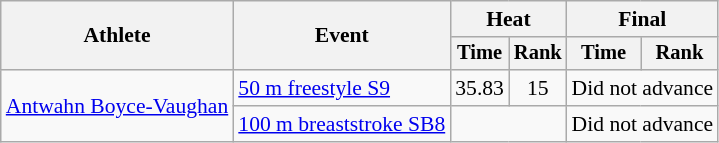<table class=wikitable style=font-size:90%;text-align:center>
<tr>
<th rowspan=2>Athlete</th>
<th rowspan=2>Event</th>
<th colspan=2>Heat</th>
<th colspan=2>Final</th>
</tr>
<tr style=font-size:95%>
<th>Time</th>
<th>Rank</th>
<th>Time</th>
<th>Rank</th>
</tr>
<tr align=center>
<td align=left rowspan=2><a href='#'>Antwahn Boyce-Vaughan</a></td>
<td align=left><a href='#'>50 m freestyle S9</a></td>
<td>35.83</td>
<td>15</td>
<td colspan=2>Did not advance</td>
</tr>
<tr align=center>
<td align=left><a href='#'>100 m breaststroke SB8</a></td>
<td colspan=2></td>
<td colspan=2>Did not advance</td>
</tr>
</table>
